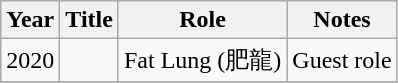<table class="wikitable">
<tr>
<th>Year</th>
<th>Title</th>
<th>Role</th>
<th>Notes</th>
</tr>
<tr>
<td>2020</td>
<td><em></em></td>
<td>Fat Lung (肥龍)</td>
<td>Guest role</td>
</tr>
<tr>
</tr>
</table>
